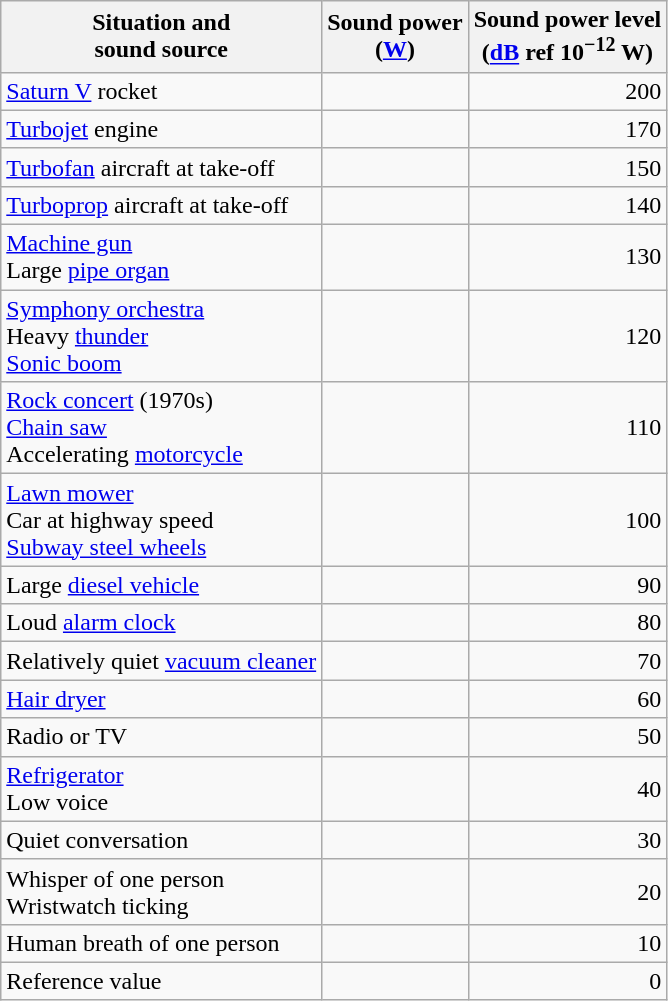<table class="wikitable">
<tr>
<th>Situation and<br>sound source</th>
<th>Sound power<br>(<a href='#'>W</a>)</th>
<th>Sound power level<br>(<a href='#'>dB</a> ref 10<sup>−12</sup> W)</th>
</tr>
<tr>
<td><a href='#'>Saturn V</a> rocket</td>
<td align="right"></td>
<td align="right">200</td>
</tr>
<tr>
<td><a href='#'>Turbojet</a> engine</td>
<td align="right"></td>
<td align="right">170</td>
</tr>
<tr>
<td><a href='#'>Turbofan</a> aircraft at take-off</td>
<td align="right"></td>
<td align="right">150</td>
</tr>
<tr>
<td><a href='#'>Turboprop</a> aircraft at take-off</td>
<td align="right"></td>
<td align="right">140</td>
</tr>
<tr>
<td><a href='#'>Machine gun</a> <br>Large <a href='#'>pipe organ</a></td>
<td align="right"></td>
<td align="right">130</td>
</tr>
<tr>
<td><a href='#'>Symphony orchestra</a><br>Heavy <a href='#'>thunder</a><br><a href='#'>Sonic boom</a></td>
<td align="right"></td>
<td align="right">120</td>
</tr>
<tr>
<td><a href='#'>Rock concert</a> (1970s)<br><a href='#'>Chain saw</a><br>Accelerating <a href='#'>motorcycle</a></td>
<td align="right"></td>
<td align="right">110</td>
</tr>
<tr>
<td><a href='#'>Lawn mower</a><br>Car at highway speed<br><a href='#'>Subway steel wheels</a></td>
<td align="right"></td>
<td align="right">100</td>
</tr>
<tr>
<td>Large <a href='#'>diesel vehicle</a></td>
<td align="right"></td>
<td align="right">90</td>
</tr>
<tr>
<td>Loud <a href='#'>alarm clock</a></td>
<td align="right"></td>
<td align="right">80</td>
</tr>
<tr>
<td>Relatively quiet <a href='#'>vacuum cleaner</a></td>
<td align="right"></td>
<td align="right">70</td>
</tr>
<tr>
<td><a href='#'>Hair dryer</a></td>
<td align="right"></td>
<td align="right">60</td>
</tr>
<tr>
<td>Radio or TV</td>
<td align="right"></td>
<td align="right">50</td>
</tr>
<tr>
<td><a href='#'>Refrigerator</a><br>Low voice</td>
<td align="right"></td>
<td align="right">40</td>
</tr>
<tr>
<td>Quiet conversation</td>
<td align="right"></td>
<td align="right">30</td>
</tr>
<tr>
<td>Whisper of one person<br>Wristwatch ticking</td>
<td align="right"></td>
<td align="right">20</td>
</tr>
<tr>
<td>Human breath of one person</td>
<td align="right"></td>
<td align="right">10</td>
</tr>
<tr>
<td>Reference value</td>
<td align="right"></td>
<td align="right">0</td>
</tr>
</table>
